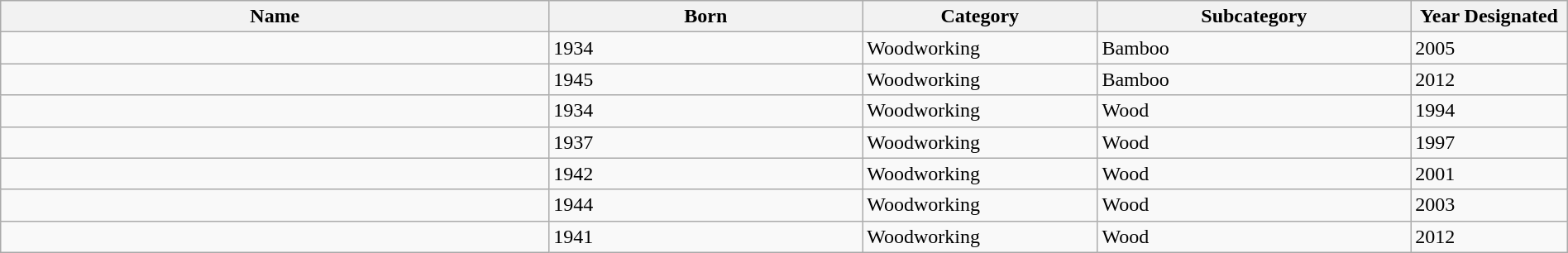<table class="wikitable sortable"  width="100%" style="backgrōnd:#ffffff;">
<tr>
<th width="35%" align="left" style="backgrōnd:#ffdead;">Name</th>
<th width="20%" align="left" style="backgrōnd:#ffdead;">Born</th>
<th width="15%" align="left" style="backgrōnd:#ffdead;">Category</th>
<th width="20%" align="left" style="backgrōnd:#ffdead;">Subcategory</th>
<th width="10%" align="left" style="backgrōnd:#ffdead;">Year Designated</th>
</tr>
<tr>
<td></td>
<td>1934</td>
<td>Woodworking</td>
<td>Bamboo</td>
<td>2005</td>
</tr>
<tr>
<td></td>
<td>1945</td>
<td>Woodworking</td>
<td>Bamboo</td>
<td>2012</td>
</tr>
<tr>
<td></td>
<td>1934</td>
<td>Woodworking</td>
<td>Wood</td>
<td>1994</td>
</tr>
<tr>
<td></td>
<td>1937</td>
<td>Woodworking</td>
<td>Wood</td>
<td>1997</td>
</tr>
<tr>
<td></td>
<td>1942</td>
<td>Woodworking</td>
<td>Wood</td>
<td>2001</td>
</tr>
<tr>
<td></td>
<td>1944</td>
<td>Woodworking</td>
<td>Wood</td>
<td>2003</td>
</tr>
<tr>
<td></td>
<td>1941</td>
<td>Woodworking</td>
<td>Wood</td>
<td>2012</td>
</tr>
</table>
